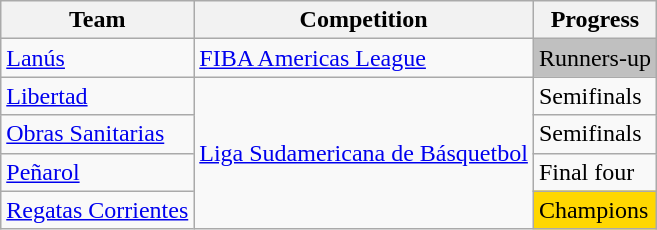<table class="wikitable">
<tr>
<th>Team</th>
<th>Competition</th>
<th>Progress</th>
</tr>
<tr>
<td><a href='#'>Lanús</a></td>
<td><a href='#'>FIBA Americas League</a></td>
<td bgcolor=#C0C0C0>Runners-up</td>
</tr>
<tr>
<td><a href='#'>Libertad</a></td>
<td rowspan=4 align=center><a href='#'>Liga Sudamericana de Básquetbol</a></td>
<td>Semifinals</td>
</tr>
<tr>
<td><a href='#'>Obras Sanitarias</a></td>
<td>Semifinals</td>
</tr>
<tr>
<td><a href='#'>Peñarol</a></td>
<td>Final four</td>
</tr>
<tr>
<td><a href='#'>Regatas Corrientes</a></td>
<td bgcolor=gold>Champions</td>
</tr>
</table>
